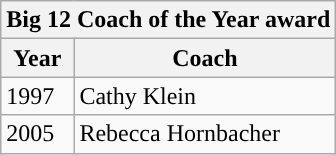<table class="wikitable" style="text-align:">
<tr>
<th colspan=2>Big 12 Coach of the Year award</th>
</tr>
<tr>
<th>Year</th>
<th>Coach</th>
</tr>
<tr>
<td>1997</td>
<td>Cathy Klein</td>
</tr>
<tr>
<td>2005</td>
<td>Rebecca Hornbacher</td>
</tr>
</table>
